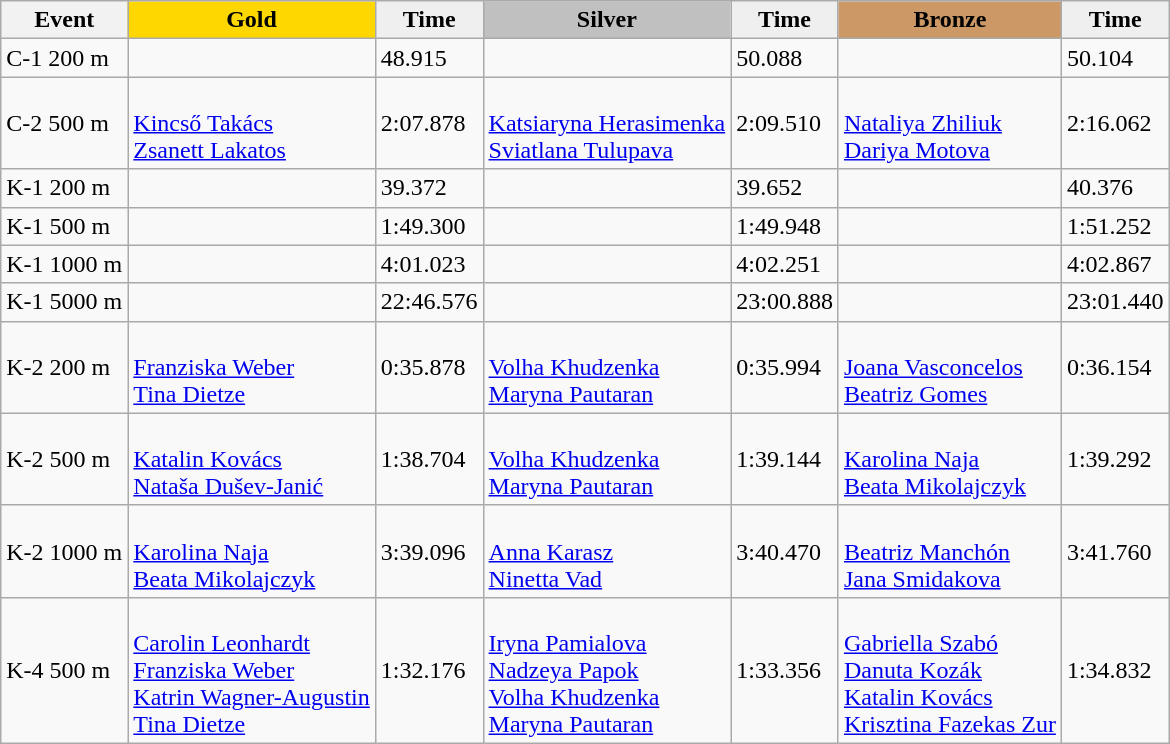<table class="wikitable">
<tr>
<th>Event</th>
<td align=center bgcolor="gold"><strong>Gold</strong></td>
<td align=center bgcolor="EFEFEF"><strong>Time</strong></td>
<td align=center bgcolor="silver"><strong>Silver</strong></td>
<td align=center bgcolor="EFEFEF"><strong>Time</strong></td>
<td align=center bgcolor="CC9966"><strong>Bronze</strong></td>
<td align=center bgcolor="EFEFEF"><strong>Time</strong></td>
</tr>
<tr>
<td>C-1 200 m</td>
<td></td>
<td>48.915</td>
<td></td>
<td>50.088</td>
<td></td>
<td>50.104</td>
</tr>
<tr>
<td>C-2 500 m</td>
<td><br><a href='#'>Kincső Takács</a><br><a href='#'>Zsanett Lakatos</a></td>
<td>2:07.878</td>
<td><br><a href='#'>Katsiaryna Herasimenka</a><br><a href='#'>Sviatlana Tulupava</a></td>
<td>2:09.510</td>
<td><br><a href='#'>Nataliya Zhiliuk</a><br><a href='#'>Dariya Motova</a></td>
<td>2:16.062</td>
</tr>
<tr>
<td>K-1 200 m</td>
<td></td>
<td>39.372</td>
<td></td>
<td>39.652</td>
<td></td>
<td>40.376</td>
</tr>
<tr>
<td>K-1 500 m</td>
<td></td>
<td>1:49.300</td>
<td></td>
<td>1:49.948</td>
<td></td>
<td>1:51.252</td>
</tr>
<tr>
<td>K-1 1000 m</td>
<td></td>
<td>4:01.023</td>
<td></td>
<td>4:02.251</td>
<td></td>
<td>4:02.867</td>
</tr>
<tr>
<td>K-1 5000 m</td>
<td></td>
<td>22:46.576</td>
<td></td>
<td>23:00.888</td>
<td></td>
<td>23:01.440</td>
</tr>
<tr>
<td>K-2 200 m</td>
<td><br><a href='#'>Franziska Weber</a><br><a href='#'>Tina Dietze</a></td>
<td>0:35.878</td>
<td><br><a href='#'>Volha Khudzenka</a><br><a href='#'>Maryna Pautaran</a></td>
<td>0:35.994</td>
<td><br><a href='#'>Joana Vasconcelos</a><br><a href='#'>Beatriz Gomes</a></td>
<td>0:36.154</td>
</tr>
<tr>
<td>K-2 500 m</td>
<td><br><a href='#'>Katalin Kovács</a><br><a href='#'>Nataša Dušev-Janić</a></td>
<td>1:38.704</td>
<td><br><a href='#'>Volha Khudzenka</a><br><a href='#'>Maryna Pautaran</a></td>
<td>1:39.144</td>
<td><br><a href='#'>Karolina Naja</a><br><a href='#'>Beata Mikolajczyk</a></td>
<td>1:39.292</td>
</tr>
<tr>
<td>K-2 1000 m</td>
<td><br><a href='#'>Karolina Naja</a><br><a href='#'>Beata Mikolajczyk</a></td>
<td>3:39.096</td>
<td><br><a href='#'>Anna Karasz</a><br><a href='#'>Ninetta Vad</a></td>
<td>3:40.470</td>
<td><br><a href='#'>Beatriz Manchón</a><br><a href='#'>Jana Smidakova</a></td>
<td>3:41.760</td>
</tr>
<tr>
<td>K-4 500 m</td>
<td><br><a href='#'>Carolin Leonhardt</a><br><a href='#'>Franziska Weber</a><br><a href='#'>Katrin Wagner-Augustin</a><br><a href='#'>Tina Dietze</a></td>
<td>1:32.176</td>
<td><br><a href='#'>Iryna Pamialova</a><br><a href='#'>Nadzeya Papok</a><br><a href='#'>Volha Khudzenka</a><br><a href='#'>Maryna Pautaran</a></td>
<td>1:33.356</td>
<td><br><a href='#'>Gabriella Szabó</a><br><a href='#'>Danuta Kozák</a><br><a href='#'>Katalin Kovács</a><br><a href='#'>Krisztina Fazekas Zur</a></td>
<td>1:34.832</td>
</tr>
</table>
